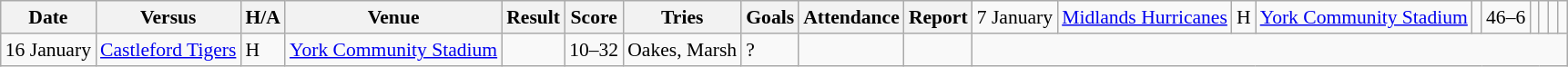<table class="wikitable defaultleft col3center col6center col9right" style="font-size:90%;">
<tr>
<th>Date</th>
<th>Versus</th>
<th>H/A</th>
<th>Venue</th>
<th>Result</th>
<th>Score</th>
<th>Tries</th>
<th>Goals</th>
<th>Attendance</th>
<th>Report</th>
<td>7 January</td>
<td> <a href='#'>Midlands Hurricanes</a></td>
<td>H</td>
<td><a href='#'>York Community Stadium</a></td>
<td></td>
<td>46–6</td>
<td></td>
<td></td>
<td></td>
<td></td>
</tr>
<tr>
<td>16 January</td>
<td> <a href='#'>Castleford Tigers</a></td>
<td>H</td>
<td><a href='#'>York Community Stadium</a></td>
<td></td>
<td>10–32</td>
<td>Oakes, Marsh</td>
<td>?</td>
<td></td>
<td></td>
</tr>
</table>
